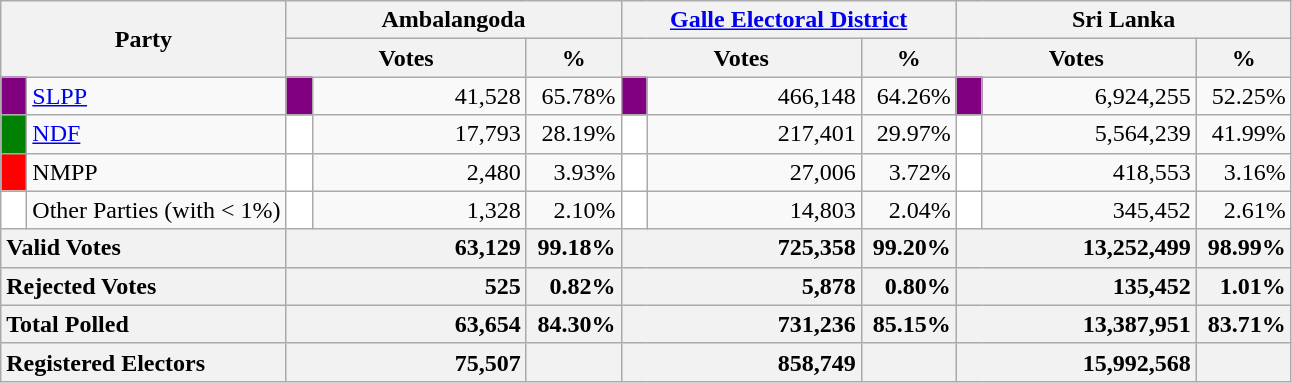<table class="wikitable">
<tr>
<th colspan="2" width="144px"rowspan="2">Party</th>
<th colspan="3" width="216px">Ambalangoda</th>
<th colspan="3" width="216px"><a href='#'>Galle Electoral District</a></th>
<th colspan="3" width="216px">Sri Lanka</th>
</tr>
<tr>
<th colspan="2" width="144px">Votes</th>
<th>%</th>
<th colspan="2" width="144px">Votes</th>
<th>%</th>
<th colspan="2" width="144px">Votes</th>
<th>%</th>
</tr>
<tr>
<td style="background-color:purple;" width="10px"></td>
<td style="text-align:left;"><a href='#'>SLPP</a></td>
<td style="background-color:purple;" width="10px"></td>
<td style="text-align:right;">41,528</td>
<td style="text-align:right;">65.78%</td>
<td style="background-color:purple;" width="10px"></td>
<td style="text-align:right;">466,148</td>
<td style="text-align:right;">64.26%</td>
<td style="background-color:purple;" width="10px"></td>
<td style="text-align:right;">6,924,255</td>
<td style="text-align:right;">52.25%</td>
</tr>
<tr>
<td style="background-color:green;" width="10px"></td>
<td style="text-align:left;"><a href='#'>NDF</a></td>
<td style="background-color:white;" width="10px"></td>
<td style="text-align:right;">17,793</td>
<td style="text-align:right;">28.19%</td>
<td style="background-color:white;" width="10px"></td>
<td style="text-align:right;">217,401</td>
<td style="text-align:right;">29.97%</td>
<td style="background-color:white;" width="10px"></td>
<td style="text-align:right;">5,564,239</td>
<td style="text-align:right;">41.99%</td>
</tr>
<tr>
<td style="background-color:red;" width="10px"></td>
<td style="text-align:left;">NMPP</td>
<td style="background-color:white;" width="10px"></td>
<td style="text-align:right;">2,480</td>
<td style="text-align:right;">3.93%</td>
<td style="background-color:white;" width="10px"></td>
<td style="text-align:right;">27,006</td>
<td style="text-align:right;">3.72%</td>
<td style="background-color:white;" width="10px"></td>
<td style="text-align:right;">418,553</td>
<td style="text-align:right;">3.16%</td>
</tr>
<tr>
<td style="background-color:white;" width="10px"></td>
<td style="text-align:left;">Other Parties (with < 1%)</td>
<td style="background-color:white;" width="10px"></td>
<td style="text-align:right;">1,328</td>
<td style="text-align:right;">2.10%</td>
<td style="background-color:white;" width="10px"></td>
<td style="text-align:right;">14,803</td>
<td style="text-align:right;">2.04%</td>
<td style="background-color:white;" width="10px"></td>
<td style="text-align:right;">345,452</td>
<td style="text-align:right;">2.61%</td>
</tr>
<tr>
<th colspan="2" width="144px"style="text-align:left;">Valid Votes</th>
<th style="text-align:right;"colspan="2" width="144px">63,129</th>
<th style="text-align:right;">99.18%</th>
<th style="text-align:right;"colspan="2" width="144px">725,358</th>
<th style="text-align:right;">99.20%</th>
<th style="text-align:right;"colspan="2" width="144px">13,252,499</th>
<th style="text-align:right;">98.99%</th>
</tr>
<tr>
<th colspan="2" width="144px"style="text-align:left;">Rejected Votes</th>
<th style="text-align:right;"colspan="2" width="144px">525</th>
<th style="text-align:right;">0.82%</th>
<th style="text-align:right;"colspan="2" width="144px">5,878</th>
<th style="text-align:right;">0.80%</th>
<th style="text-align:right;"colspan="2" width="144px">135,452</th>
<th style="text-align:right;">1.01%</th>
</tr>
<tr>
<th colspan="2" width="144px"style="text-align:left;">Total Polled</th>
<th style="text-align:right;"colspan="2" width="144px">63,654</th>
<th style="text-align:right;">84.30%</th>
<th style="text-align:right;"colspan="2" width="144px">731,236</th>
<th style="text-align:right;">85.15%</th>
<th style="text-align:right;"colspan="2" width="144px">13,387,951</th>
<th style="text-align:right;">83.71%</th>
</tr>
<tr>
<th colspan="2" width="144px"style="text-align:left;">Registered Electors</th>
<th style="text-align:right;"colspan="2" width="144px">75,507</th>
<th></th>
<th style="text-align:right;"colspan="2" width="144px">858,749</th>
<th></th>
<th style="text-align:right;"colspan="2" width="144px">15,992,568</th>
<th></th>
</tr>
</table>
